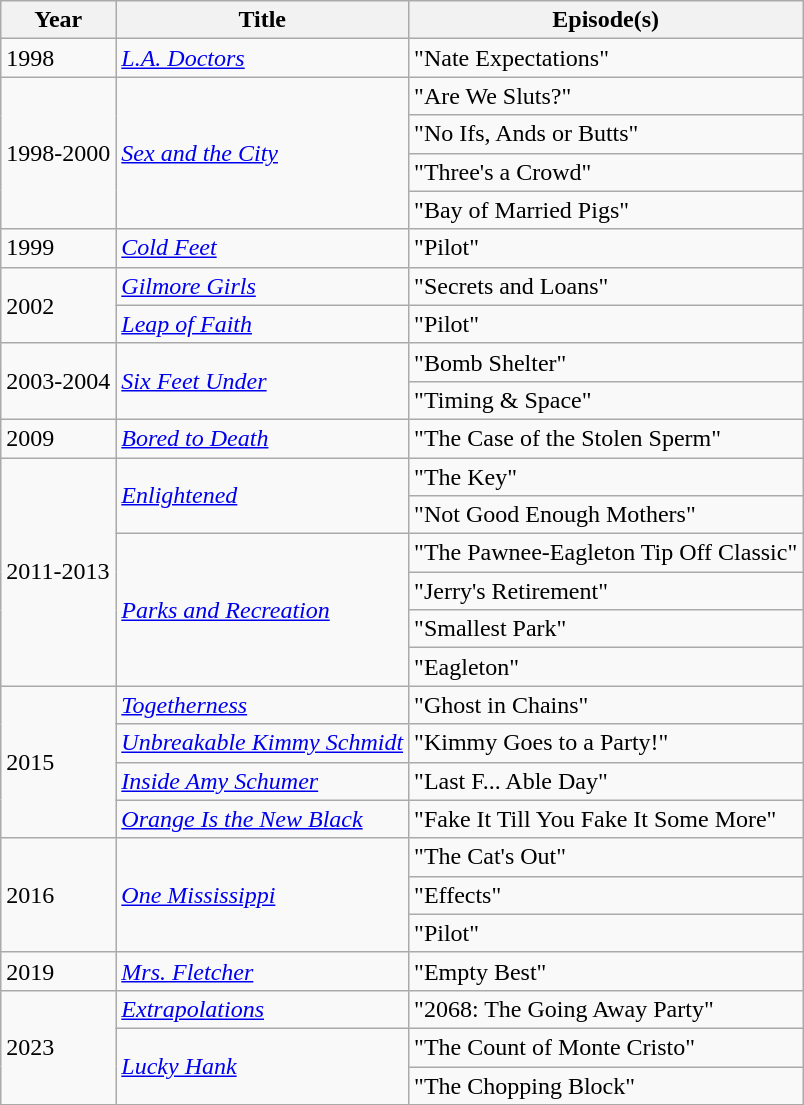<table class="wikitable" style="white-space:nowrap">
<tr>
<th>Year</th>
<th>Title</th>
<th>Episode(s)</th>
</tr>
<tr>
<td>1998</td>
<td><em><a href='#'>L.A. Doctors</a></em></td>
<td>"Nate Expectations"</td>
</tr>
<tr>
<td rowspan=4>1998-2000</td>
<td rowspan=4><em><a href='#'>Sex and the City</a></em></td>
<td>"Are We Sluts?"</td>
</tr>
<tr>
<td>"No Ifs, Ands or Butts"</td>
</tr>
<tr>
<td>"Three's a Crowd"</td>
</tr>
<tr>
<td>"Bay of Married Pigs"</td>
</tr>
<tr>
<td>1999</td>
<td><em><a href='#'>Cold Feet</a></em></td>
<td>"Pilot"</td>
</tr>
<tr>
<td rowspan=2>2002</td>
<td><em><a href='#'>Gilmore Girls</a></em></td>
<td>"Secrets and Loans"</td>
</tr>
<tr>
<td><em><a href='#'>Leap of Faith</a></em></td>
<td>"Pilot"</td>
</tr>
<tr>
<td rowspan=2>2003-2004</td>
<td rowspan=2><em><a href='#'>Six Feet Under</a></em></td>
<td>"Bomb Shelter"</td>
</tr>
<tr>
<td>"Timing & Space"</td>
</tr>
<tr>
<td>2009</td>
<td><em><a href='#'>Bored to Death</a></em></td>
<td>"The Case of the Stolen Sperm"</td>
</tr>
<tr>
<td rowspan=6>2011-2013</td>
<td rowspan=2><em><a href='#'>Enlightened</a></em></td>
<td>"The Key"</td>
</tr>
<tr>
<td>"Not Good Enough Mothers"</td>
</tr>
<tr>
<td rowspan=4><em><a href='#'>Parks and Recreation</a></em></td>
<td>"The Pawnee-Eagleton Tip Off Classic"</td>
</tr>
<tr>
<td>"Jerry's Retirement"</td>
</tr>
<tr>
<td>"Smallest Park"</td>
</tr>
<tr>
<td>"Eagleton"</td>
</tr>
<tr>
<td rowspan="4">2015</td>
<td><em><a href='#'>Togetherness</a></em></td>
<td>"Ghost in Chains"</td>
</tr>
<tr>
<td><em><a href='#'>Unbreakable Kimmy Schmidt</a></em></td>
<td>"Kimmy Goes to a Party!"</td>
</tr>
<tr>
<td><em><a href='#'>Inside Amy Schumer</a></em></td>
<td>"Last F... Able Day"</td>
</tr>
<tr>
<td><em><a href='#'>Orange Is the New Black</a></em></td>
<td>"Fake It Till You Fake It Some More"</td>
</tr>
<tr>
<td rowspan=3>2016</td>
<td rowspan=3><em><a href='#'>One Mississippi</a></em></td>
<td>"The Cat's Out"</td>
</tr>
<tr>
<td>"Effects"</td>
</tr>
<tr>
<td>"Pilot"</td>
</tr>
<tr>
<td>2019</td>
<td><em><a href='#'>Mrs. Fletcher</a></em></td>
<td>"Empty Best"</td>
</tr>
<tr>
<td rowspan=3>2023</td>
<td><em><a href='#'>Extrapolations</a></em></td>
<td>"2068: The Going Away Party"</td>
</tr>
<tr>
<td rowspan=2><em><a href='#'>Lucky Hank</a></em></td>
<td>"The Count of Monte Cristo"</td>
</tr>
<tr>
<td>"The Chopping Block"</td>
</tr>
<tr>
</tr>
</table>
